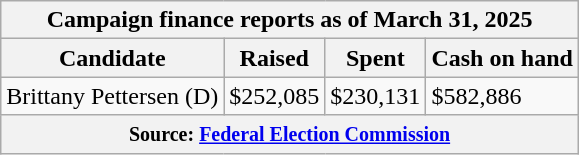<table class="wikitable sortable">
<tr>
<th colspan=4>Campaign finance reports as of March 31, 2025</th>
</tr>
<tr style="text-align:center;">
<th>Candidate</th>
<th>Raised</th>
<th>Spent</th>
<th>Cash on hand</th>
</tr>
<tr>
<td>Brittany Pettersen (D)</td>
<td>$252,085</td>
<td>$230,131</td>
<td>$582,886</td>
</tr>
<tr>
<th colspan="4"><small>Source: <a href='#'>Federal Election Commission</a></small></th>
</tr>
</table>
